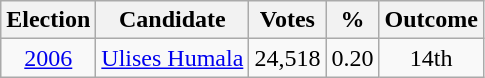<table class="wikitable" style="text-align:center">
<tr>
<th>Election</th>
<th>Candidate</th>
<th>Votes</th>
<th>%</th>
<th>Outcome</th>
</tr>
<tr>
<td><a href='#'>2006</a></td>
<td><a href='#'>Ulises Humala</a></td>
<td>24,518</td>
<td>0.20</td>
<td>14th</td>
</tr>
</table>
